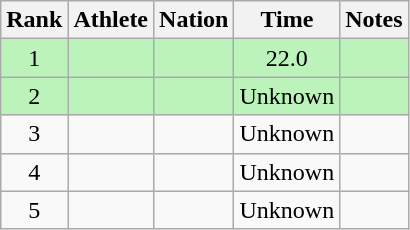<table class="wikitable sortable" style="text-align:center">
<tr>
<th>Rank</th>
<th>Athlete</th>
<th>Nation</th>
<th>Time</th>
<th>Notes</th>
</tr>
<tr style="background:#bbf3bb;">
<td>1</td>
<td align=left></td>
<td align=left></td>
<td>22.0</td>
<td></td>
</tr>
<tr style="background:#bbf3bb;">
<td>2</td>
<td align=left></td>
<td align=left></td>
<td>Unknown</td>
<td></td>
</tr>
<tr>
<td>3</td>
<td align=left></td>
<td align=left></td>
<td>Unknown</td>
<td></td>
</tr>
<tr>
<td>4</td>
<td align=left></td>
<td align=left></td>
<td>Unknown</td>
<td></td>
</tr>
<tr>
<td>5</td>
<td align=left></td>
<td align=left></td>
<td>Unknown</td>
<td></td>
</tr>
</table>
